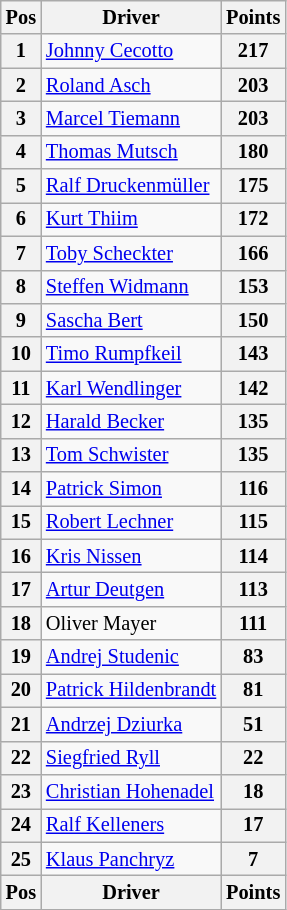<table class="wikitable" style="font-size:85%; text-align:center">
<tr style="background:#f9f9f9" valign="top">
<th valign="middle">Pos</th>
<th valign="middle">Driver</th>
<th valign="middle">Points</th>
</tr>
<tr>
<th>1</th>
<td align="left"> <a href='#'>Johnny Cecotto</a></td>
<th>217</th>
</tr>
<tr>
<th>2</th>
<td align="left"> <a href='#'>Roland Asch</a></td>
<th>203</th>
</tr>
<tr>
<th>3</th>
<td align="left"> <a href='#'>Marcel Tiemann</a></td>
<th>203</th>
</tr>
<tr>
<th>4</th>
<td align="left"> <a href='#'>Thomas Mutsch</a></td>
<th>180</th>
</tr>
<tr>
<th>5</th>
<td align="left"> <a href='#'>Ralf Druckenmüller</a></td>
<th>175</th>
</tr>
<tr>
<th>6</th>
<td align="left"> <a href='#'>Kurt Thiim</a></td>
<th>172</th>
</tr>
<tr>
<th>7</th>
<td align="left"> <a href='#'>Toby Scheckter</a></td>
<th>166</th>
</tr>
<tr>
<th>8</th>
<td align="left"> <a href='#'>Steffen Widmann</a></td>
<th>153</th>
</tr>
<tr>
<th>9</th>
<td align="left"> <a href='#'>Sascha Bert</a></td>
<th>150</th>
</tr>
<tr>
<th>10</th>
<td align="left"> <a href='#'>Timo Rumpfkeil</a></td>
<th>143</th>
</tr>
<tr>
<th>11</th>
<td align="left"> <a href='#'>Karl Wendlinger</a></td>
<th>142</th>
</tr>
<tr>
<th>12</th>
<td align="left"> <a href='#'>Harald Becker</a></td>
<th>135</th>
</tr>
<tr>
<th>13</th>
<td align="left"> <a href='#'>Tom Schwister</a></td>
<th>135</th>
</tr>
<tr>
<th>14</th>
<td align="left"> <a href='#'>Patrick Simon</a></td>
<th>116</th>
</tr>
<tr>
<th>15</th>
<td align="left"> <a href='#'>Robert Lechner</a></td>
<th>115</th>
</tr>
<tr>
<th>16</th>
<td align="left"> <a href='#'>Kris Nissen</a></td>
<th>114</th>
</tr>
<tr>
<th>17</th>
<td align="left"> <a href='#'>Artur Deutgen</a></td>
<th>113</th>
</tr>
<tr>
<th>18</th>
<td align="left"> Oliver Mayer</td>
<th>111</th>
</tr>
<tr>
<th>19</th>
<td align="left"> <a href='#'>Andrej Studenic</a></td>
<th>83</th>
</tr>
<tr>
<th>20</th>
<td align="left"> <a href='#'>Patrick Hildenbrandt</a></td>
<th>81</th>
</tr>
<tr>
<th>21</th>
<td align="left"> <a href='#'>Andrzej Dziurka</a></td>
<th>51</th>
</tr>
<tr>
<th>22</th>
<td align="left"> <a href='#'>Siegfried Ryll</a></td>
<th>22</th>
</tr>
<tr>
<th>23</th>
<td align="left"> <a href='#'>Christian Hohenadel</a></td>
<th>18</th>
</tr>
<tr>
<th>24</th>
<td align="left"> <a href='#'>Ralf Kelleners</a></td>
<th>17</th>
</tr>
<tr>
<th>25</th>
<td align="left"> <a href='#'>Klaus Panchryz</a></td>
<th>7</th>
</tr>
<tr style="background:#f9f9f9" valign="top">
<th valign="middle">Pos</th>
<th valign="middle">Driver</th>
<th valign="middle">Points</th>
</tr>
</table>
